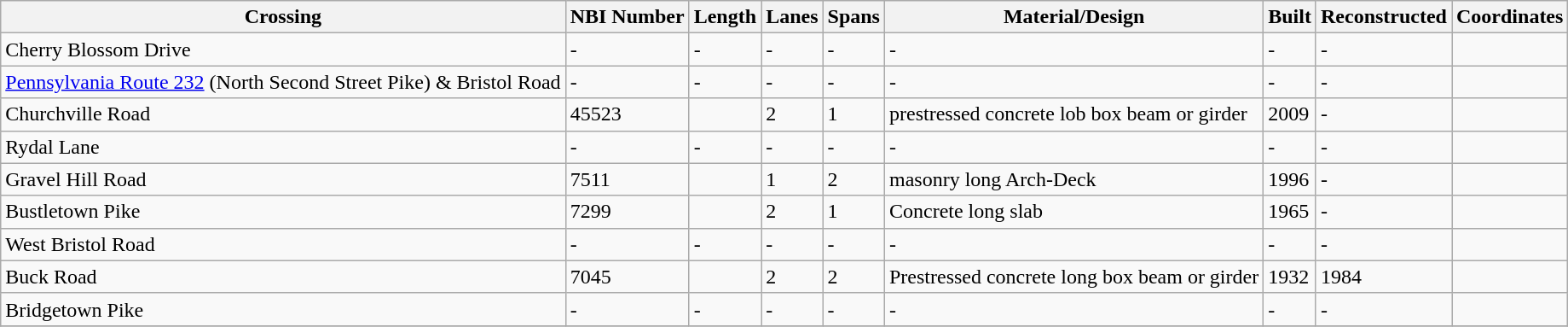<table class="wikitable">
<tr>
<th>Crossing</th>
<th>NBI Number</th>
<th>Length</th>
<th>Lanes</th>
<th>Spans</th>
<th>Material/Design</th>
<th>Built</th>
<th>Reconstructed</th>
<th>Coordinates</th>
</tr>
<tr>
<td>Cherry Blossom Drive</td>
<td>-</td>
<td>-</td>
<td>-</td>
<td>-</td>
<td>-</td>
<td>-</td>
<td>-</td>
<td></td>
</tr>
<tr>
<td><a href='#'>Pennsylvania Route 232</a> (North Second Street Pike) & Bristol Road</td>
<td>-</td>
<td>-</td>
<td>-</td>
<td>-</td>
<td>-</td>
<td>-</td>
<td>-</td>
<td></td>
</tr>
<tr>
<td>Churchville Road</td>
<td>45523</td>
<td></td>
<td>2</td>
<td>1</td>
<td>prestressed concrete lob box beam or girder</td>
<td>2009</td>
<td>-</td>
<td></td>
</tr>
<tr>
<td>Rydal Lane</td>
<td>-</td>
<td>-</td>
<td>-</td>
<td>-</td>
<td>-</td>
<td>-</td>
<td>-</td>
<td></td>
</tr>
<tr>
<td>Gravel Hill Road</td>
<td>7511</td>
<td></td>
<td>1</td>
<td>2</td>
<td>masonry long Arch-Deck</td>
<td>1996</td>
<td>-</td>
<td></td>
</tr>
<tr>
<td>Bustletown Pike</td>
<td>7299</td>
<td></td>
<td>2</td>
<td>1</td>
<td>Concrete long slab</td>
<td>1965</td>
<td>-</td>
<td></td>
</tr>
<tr>
<td>West Bristol Road</td>
<td>-</td>
<td>-</td>
<td>-</td>
<td>-</td>
<td>-</td>
<td>-</td>
<td>-</td>
<td></td>
</tr>
<tr>
<td>Buck Road</td>
<td>7045</td>
<td></td>
<td>2</td>
<td>2</td>
<td>Prestressed concrete long box beam or girder</td>
<td>1932</td>
<td>1984</td>
<td></td>
</tr>
<tr>
<td>Bridgetown Pike</td>
<td>-</td>
<td>-</td>
<td>-</td>
<td>-</td>
<td>-</td>
<td>-</td>
<td>-</td>
<td></td>
</tr>
<tr>
</tr>
</table>
